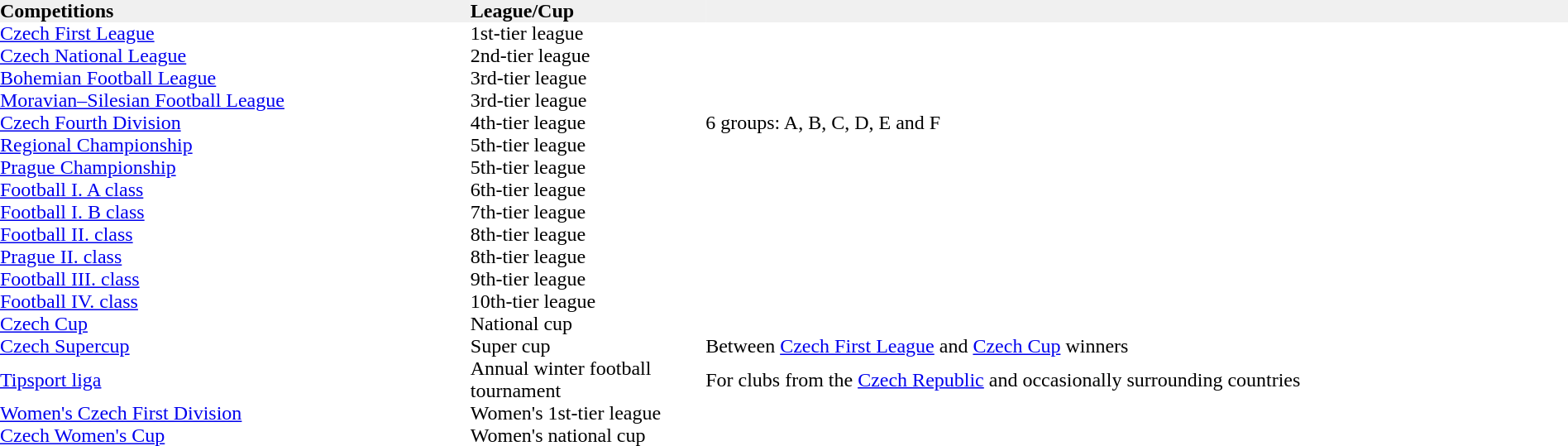<table width="100%" cellspacing="0" cellpadding="0">
<tr bgcolor="F0F0F0">
<th width="30%" align="left"> Competitions</th>
<th width="15%" align="left">League/Cup</th>
<th width="55%" align="left"></th>
</tr>
<tr>
<td><a href='#'>Czech First League</a></td>
<td>1st-tier league</td>
<td> </td>
</tr>
<tr>
<td><a href='#'>Czech National League</a></td>
<td>2nd-tier league</td>
<td> </td>
</tr>
<tr>
<td><a href='#'>Bohemian Football League</a></td>
<td>3rd-tier league</td>
<td> </td>
</tr>
<tr>
<td><a href='#'>Moravian–Silesian Football League</a></td>
<td>3rd-tier league</td>
<td> </td>
</tr>
<tr>
<td><a href='#'>Czech Fourth Division</a></td>
<td>4th-tier league</td>
<td>6 groups: A, B, C, D, E and F</td>
</tr>
<tr>
<td><a href='#'>Regional Championship</a></td>
<td>5th-tier league</td>
<td></td>
</tr>
<tr>
<td><a href='#'>Prague Championship</a></td>
<td>5th-tier league</td>
<td></td>
</tr>
<tr>
<td><a href='#'>Football I. A class</a></td>
<td>6th-tier league</td>
<td></td>
</tr>
<tr>
<td><a href='#'>Football I. B class</a></td>
<td>7th-tier league</td>
<td></td>
</tr>
<tr>
<td><a href='#'>Football II. class</a></td>
<td>8th-tier league</td>
<td></td>
</tr>
<tr>
<td><a href='#'>Prague II. class</a></td>
<td>8th-tier league</td>
<td></td>
</tr>
<tr>
<td><a href='#'>Football III. class</a></td>
<td>9th-tier league</td>
<td></td>
</tr>
<tr>
<td><a href='#'>Football IV. class</a></td>
<td>10th-tier league</td>
<td></td>
</tr>
<tr>
<td><a href='#'>Czech Cup</a></td>
<td>National cup</td>
<td> </td>
</tr>
<tr>
<td><a href='#'>Czech Supercup</a></td>
<td>Super cup</td>
<td>Between <a href='#'>Czech First League</a> and <a href='#'>Czech Cup</a> winners</td>
</tr>
<tr>
<td><a href='#'>Tipsport liga</a></td>
<td>Annual winter football tournament</td>
<td>For clubs from the <a href='#'>Czech Republic</a> and occasionally surrounding countries</td>
</tr>
<tr>
<td><a href='#'>Women's Czech First Division</a></td>
<td>Women's 1st-tier league</td>
<td></td>
</tr>
<tr>
<td><a href='#'>Czech Women's Cup</a></td>
<td>Women's national cup</td>
<td></td>
</tr>
</table>
